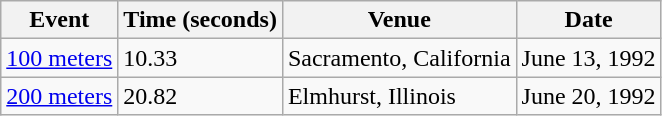<table class="wikitable">
<tr>
<th>Event</th>
<th>Time (seconds)</th>
<th>Venue</th>
<th>Date</th>
</tr>
<tr>
<td><a href='#'>100 meters</a></td>
<td>10.33</td>
<td>Sacramento, California</td>
<td>June 13, 1992</td>
</tr>
<tr>
<td><a href='#'>200 meters</a></td>
<td>20.82</td>
<td>Elmhurst, Illinois</td>
<td>June 20, 1992</td>
</tr>
</table>
